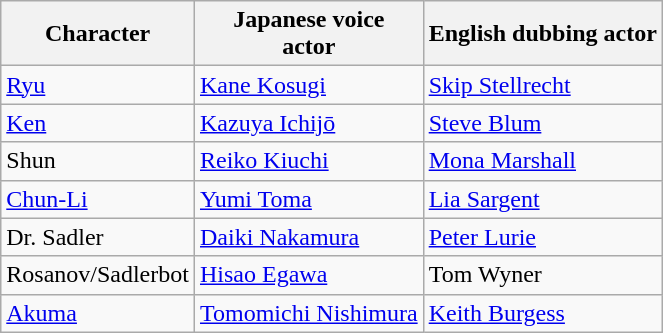<table class="wikitable">
<tr>
<th>Character</th>
<th>Japanese voice <br>actor</th>
<th>English dubbing actor</th>
</tr>
<tr>
<td><a href='#'>Ryu</a></td>
<td><a href='#'>Kane Kosugi</a></td>
<td><a href='#'>Skip Stellrecht</a></td>
</tr>
<tr>
<td><a href='#'>Ken</a></td>
<td><a href='#'>Kazuya Ichijō</a></td>
<td><a href='#'>Steve Blum</a></td>
</tr>
<tr>
<td>Shun</td>
<td><a href='#'>Reiko Kiuchi</a></td>
<td><a href='#'>Mona Marshall</a></td>
</tr>
<tr>
<td><a href='#'>Chun-Li</a></td>
<td><a href='#'>Yumi Toma</a></td>
<td><a href='#'>Lia Sargent</a></td>
</tr>
<tr>
<td>Dr. Sadler</td>
<td><a href='#'>Daiki Nakamura</a></td>
<td><a href='#'>Peter Lurie</a></td>
</tr>
<tr>
<td>Rosanov/Sadlerbot</td>
<td><a href='#'>Hisao Egawa</a></td>
<td>Tom Wyner</td>
</tr>
<tr>
<td><a href='#'>Akuma</a></td>
<td><a href='#'>Tomomichi Nishimura</a></td>
<td><a href='#'>Keith Burgess</a></td>
</tr>
</table>
